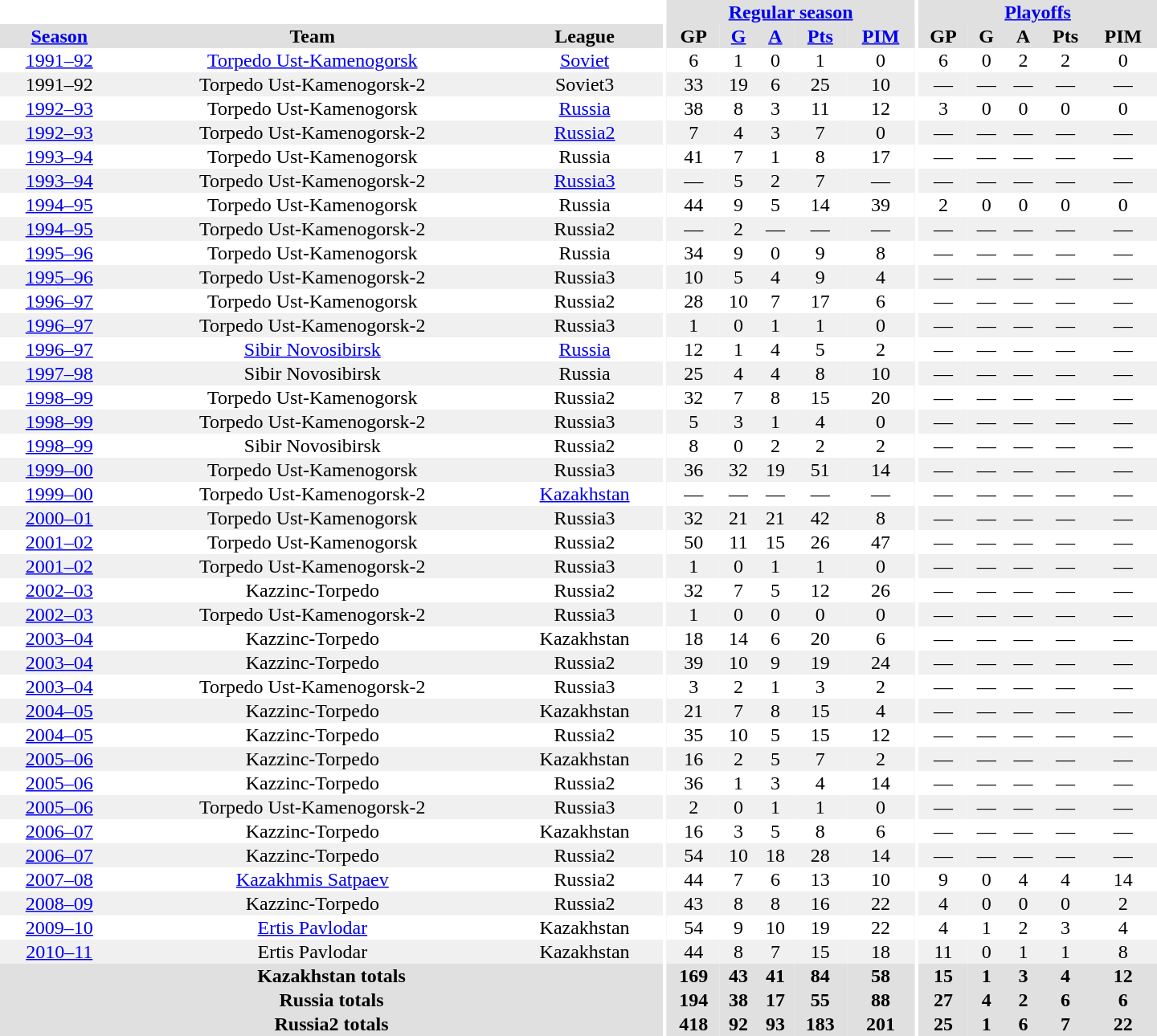<table border="0" cellpadding="1" cellspacing="0" style="text-align:center; width:60em">
<tr bgcolor="#e0e0e0">
<th colspan="3" bgcolor="#ffffff"></th>
<th rowspan="99" bgcolor="#ffffff"></th>
<th colspan="5"><a href='#'>Regular season</a></th>
<th rowspan="99" bgcolor="#ffffff"></th>
<th colspan="5"><a href='#'>Playoffs</a></th>
</tr>
<tr bgcolor="#e0e0e0">
<th><a href='#'>Season</a></th>
<th>Team</th>
<th>League</th>
<th>GP</th>
<th><a href='#'>G</a></th>
<th><a href='#'>A</a></th>
<th><a href='#'>Pts</a></th>
<th><a href='#'>PIM</a></th>
<th>GP</th>
<th>G</th>
<th>A</th>
<th>Pts</th>
<th>PIM</th>
</tr>
<tr>
<td><a href='#'>1991–92</a></td>
<td><a href='#'>Torpedo Ust-Kamenogorsk</a></td>
<td><a href='#'>Soviet</a></td>
<td>6</td>
<td>1</td>
<td>0</td>
<td>1</td>
<td>0</td>
<td>6</td>
<td>0</td>
<td>2</td>
<td>2</td>
<td>0</td>
</tr>
<tr bgcolor="#f0f0f0">
<td>1991–92</td>
<td>Torpedo Ust-Kamenogorsk-2</td>
<td>Soviet3</td>
<td>33</td>
<td>19</td>
<td>6</td>
<td>25</td>
<td>10</td>
<td>—</td>
<td>—</td>
<td>—</td>
<td>—</td>
<td>—</td>
</tr>
<tr>
<td><a href='#'>1992–93</a></td>
<td>Torpedo Ust-Kamenogorsk</td>
<td><a href='#'>Russia</a></td>
<td>38</td>
<td>8</td>
<td>3</td>
<td>11</td>
<td>12</td>
<td>3</td>
<td>0</td>
<td>0</td>
<td>0</td>
<td>0</td>
</tr>
<tr bgcolor="#f0f0f0">
<td><a href='#'>1992–93</a></td>
<td>Torpedo Ust-Kamenogorsk-2</td>
<td><a href='#'>Russia2</a></td>
<td>7</td>
<td>4</td>
<td>3</td>
<td>7</td>
<td>0</td>
<td>—</td>
<td>—</td>
<td>—</td>
<td>—</td>
<td>—</td>
</tr>
<tr>
<td><a href='#'>1993–94</a></td>
<td>Torpedo Ust-Kamenogorsk</td>
<td>Russia</td>
<td>41</td>
<td>7</td>
<td>1</td>
<td>8</td>
<td>17</td>
<td>—</td>
<td>—</td>
<td>—</td>
<td>—</td>
<td>—</td>
</tr>
<tr bgcolor="#f0f0f0">
<td><a href='#'>1993–94</a></td>
<td>Torpedo Ust-Kamenogorsk-2</td>
<td><a href='#'>Russia3</a></td>
<td>—</td>
<td>5</td>
<td>2</td>
<td>7</td>
<td>—</td>
<td>—</td>
<td>—</td>
<td>—</td>
<td>—</td>
<td>—</td>
</tr>
<tr>
<td><a href='#'>1994–95</a></td>
<td>Torpedo Ust-Kamenogorsk</td>
<td>Russia</td>
<td>44</td>
<td>9</td>
<td>5</td>
<td>14</td>
<td>39</td>
<td>2</td>
<td>0</td>
<td>0</td>
<td>0</td>
<td>0</td>
</tr>
<tr bgcolor="#f0f0f0">
<td><a href='#'>1994–95</a></td>
<td>Torpedo Ust-Kamenogorsk-2</td>
<td>Russia2</td>
<td>—</td>
<td>2</td>
<td>—</td>
<td>—</td>
<td>—</td>
<td>—</td>
<td>—</td>
<td>—</td>
<td>—</td>
<td>—</td>
</tr>
<tr>
<td><a href='#'>1995–96</a></td>
<td>Torpedo Ust-Kamenogorsk</td>
<td>Russia</td>
<td>34</td>
<td>9</td>
<td>0</td>
<td>9</td>
<td>8</td>
<td>—</td>
<td>—</td>
<td>—</td>
<td>—</td>
<td>—</td>
</tr>
<tr bgcolor="#f0f0f0">
<td><a href='#'>1995–96</a></td>
<td>Torpedo Ust-Kamenogorsk-2</td>
<td>Russia3</td>
<td>10</td>
<td>5</td>
<td>4</td>
<td>9</td>
<td>4</td>
<td>—</td>
<td>—</td>
<td>—</td>
<td>—</td>
<td>—</td>
</tr>
<tr>
<td><a href='#'>1996–97</a></td>
<td>Torpedo Ust-Kamenogorsk</td>
<td>Russia2</td>
<td>28</td>
<td>10</td>
<td>7</td>
<td>17</td>
<td>6</td>
<td>—</td>
<td>—</td>
<td>—</td>
<td>—</td>
<td>—</td>
</tr>
<tr bgcolor="#f0f0f0">
<td><a href='#'>1996–97</a></td>
<td>Torpedo Ust-Kamenogorsk-2</td>
<td>Russia3</td>
<td>1</td>
<td>0</td>
<td>1</td>
<td>1</td>
<td>0</td>
<td>—</td>
<td>—</td>
<td>—</td>
<td>—</td>
<td>—</td>
</tr>
<tr>
<td><a href='#'>1996–97</a></td>
<td><a href='#'>Sibir Novosibirsk</a></td>
<td><a href='#'>Russia</a></td>
<td>12</td>
<td>1</td>
<td>4</td>
<td>5</td>
<td>2</td>
<td>—</td>
<td>—</td>
<td>—</td>
<td>—</td>
<td>—</td>
</tr>
<tr bgcolor="#f0f0f0">
<td><a href='#'>1997–98</a></td>
<td>Sibir Novosibirsk</td>
<td>Russia</td>
<td>25</td>
<td>4</td>
<td>4</td>
<td>8</td>
<td>10</td>
<td>—</td>
<td>—</td>
<td>—</td>
<td>—</td>
<td>—</td>
</tr>
<tr>
<td><a href='#'>1998–99</a></td>
<td>Torpedo Ust-Kamenogorsk</td>
<td>Russia2</td>
<td>32</td>
<td>7</td>
<td>8</td>
<td>15</td>
<td>20</td>
<td>—</td>
<td>—</td>
<td>—</td>
<td>—</td>
<td>—</td>
</tr>
<tr bgcolor="#f0f0f0">
<td><a href='#'>1998–99</a></td>
<td>Torpedo Ust-Kamenogorsk-2</td>
<td>Russia3</td>
<td>5</td>
<td>3</td>
<td>1</td>
<td>4</td>
<td>0</td>
<td>—</td>
<td>—</td>
<td>—</td>
<td>—</td>
<td>—</td>
</tr>
<tr>
<td><a href='#'>1998–99</a></td>
<td>Sibir Novosibirsk</td>
<td>Russia2</td>
<td>8</td>
<td>0</td>
<td>2</td>
<td>2</td>
<td>2</td>
<td>—</td>
<td>—</td>
<td>—</td>
<td>—</td>
<td>—</td>
</tr>
<tr bgcolor="#f0f0f0">
<td><a href='#'>1999–00</a></td>
<td>Torpedo Ust-Kamenogorsk</td>
<td>Russia3</td>
<td>36</td>
<td>32</td>
<td>19</td>
<td>51</td>
<td>14</td>
<td>—</td>
<td>—</td>
<td>—</td>
<td>—</td>
<td>—</td>
</tr>
<tr>
<td><a href='#'>1999–00</a></td>
<td>Torpedo Ust-Kamenogorsk-2</td>
<td><a href='#'>Kazakhstan</a></td>
<td>—</td>
<td>—</td>
<td>—</td>
<td>—</td>
<td>—</td>
<td>—</td>
<td>—</td>
<td>—</td>
<td>—</td>
<td>—</td>
</tr>
<tr bgcolor="#f0f0f0">
<td><a href='#'>2000–01</a></td>
<td>Torpedo Ust-Kamenogorsk</td>
<td>Russia3</td>
<td>32</td>
<td>21</td>
<td>21</td>
<td>42</td>
<td>8</td>
<td>—</td>
<td>—</td>
<td>—</td>
<td>—</td>
<td>—</td>
</tr>
<tr>
<td><a href='#'>2001–02</a></td>
<td>Torpedo Ust-Kamenogorsk</td>
<td>Russia2</td>
<td>50</td>
<td>11</td>
<td>15</td>
<td>26</td>
<td>47</td>
<td>—</td>
<td>—</td>
<td>—</td>
<td>—</td>
<td>—</td>
</tr>
<tr bgcolor="#f0f0f0">
<td><a href='#'>2001–02</a></td>
<td>Torpedo Ust-Kamenogorsk-2</td>
<td>Russia3</td>
<td>1</td>
<td>0</td>
<td>1</td>
<td>1</td>
<td>0</td>
<td>—</td>
<td>—</td>
<td>—</td>
<td>—</td>
<td>—</td>
</tr>
<tr>
<td><a href='#'>2002–03</a></td>
<td>Kazzinc-Torpedo</td>
<td>Russia2</td>
<td>32</td>
<td>7</td>
<td>5</td>
<td>12</td>
<td>26</td>
<td>—</td>
<td>—</td>
<td>—</td>
<td>—</td>
<td>—</td>
</tr>
<tr bgcolor="#f0f0f0">
<td><a href='#'>2002–03</a></td>
<td>Torpedo Ust-Kamenogorsk-2</td>
<td>Russia3</td>
<td>1</td>
<td>0</td>
<td>0</td>
<td>0</td>
<td>0</td>
<td>—</td>
<td>—</td>
<td>—</td>
<td>—</td>
<td>—</td>
</tr>
<tr>
<td><a href='#'>2003–04</a></td>
<td>Kazzinc-Torpedo</td>
<td>Kazakhstan</td>
<td>18</td>
<td>14</td>
<td>6</td>
<td>20</td>
<td>6</td>
<td>—</td>
<td>—</td>
<td>—</td>
<td>—</td>
<td>—</td>
</tr>
<tr bgcolor="#f0f0f0">
<td><a href='#'>2003–04</a></td>
<td>Kazzinc-Torpedo</td>
<td>Russia2</td>
<td>39</td>
<td>10</td>
<td>9</td>
<td>19</td>
<td>24</td>
<td>—</td>
<td>—</td>
<td>—</td>
<td>—</td>
<td>—</td>
</tr>
<tr>
<td><a href='#'>2003–04</a></td>
<td>Torpedo Ust-Kamenogorsk-2</td>
<td>Russia3</td>
<td>3</td>
<td>2</td>
<td>1</td>
<td>3</td>
<td>2</td>
<td>—</td>
<td>—</td>
<td>—</td>
<td>—</td>
<td>—</td>
</tr>
<tr bgcolor="#f0f0f0">
<td><a href='#'>2004–05</a></td>
<td>Kazzinc-Torpedo</td>
<td>Kazakhstan</td>
<td>21</td>
<td>7</td>
<td>8</td>
<td>15</td>
<td>4</td>
<td>—</td>
<td>—</td>
<td>—</td>
<td>—</td>
<td>—</td>
</tr>
<tr>
<td><a href='#'>2004–05</a></td>
<td>Kazzinc-Torpedo</td>
<td>Russia2</td>
<td>35</td>
<td>10</td>
<td>5</td>
<td>15</td>
<td>12</td>
<td>—</td>
<td>—</td>
<td>—</td>
<td>—</td>
<td>—</td>
</tr>
<tr bgcolor="#f0f0f0">
<td><a href='#'>2005–06</a></td>
<td>Kazzinc-Torpedo</td>
<td>Kazakhstan</td>
<td>16</td>
<td>2</td>
<td>5</td>
<td>7</td>
<td>2</td>
<td>—</td>
<td>—</td>
<td>—</td>
<td>—</td>
<td>—</td>
</tr>
<tr>
<td><a href='#'>2005–06</a></td>
<td>Kazzinc-Torpedo</td>
<td>Russia2</td>
<td>36</td>
<td>1</td>
<td>3</td>
<td>4</td>
<td>14</td>
<td>—</td>
<td>—</td>
<td>—</td>
<td>—</td>
<td>—</td>
</tr>
<tr bgcolor="#f0f0f0">
<td><a href='#'>2005–06</a></td>
<td>Torpedo Ust-Kamenogorsk-2</td>
<td>Russia3</td>
<td>2</td>
<td>0</td>
<td>1</td>
<td>1</td>
<td>0</td>
<td>—</td>
<td>—</td>
<td>—</td>
<td>—</td>
<td>—</td>
</tr>
<tr>
<td><a href='#'>2006–07</a></td>
<td>Kazzinc-Torpedo</td>
<td>Kazakhstan</td>
<td>16</td>
<td>3</td>
<td>5</td>
<td>8</td>
<td>6</td>
<td>—</td>
<td>—</td>
<td>—</td>
<td>—</td>
<td>—</td>
</tr>
<tr bgcolor="#f0f0f0">
<td><a href='#'>2006–07</a></td>
<td>Kazzinc-Torpedo</td>
<td>Russia2</td>
<td>54</td>
<td>10</td>
<td>18</td>
<td>28</td>
<td>14</td>
<td>—</td>
<td>—</td>
<td>—</td>
<td>—</td>
<td>—</td>
</tr>
<tr>
<td><a href='#'>2007–08</a></td>
<td><a href='#'>Kazakhmis Satpaev</a></td>
<td>Russia2</td>
<td>44</td>
<td>7</td>
<td>6</td>
<td>13</td>
<td>10</td>
<td>9</td>
<td>0</td>
<td>4</td>
<td>4</td>
<td>14</td>
</tr>
<tr bgcolor="#f0f0f0">
<td><a href='#'>2008–09</a></td>
<td>Kazzinc-Torpedo</td>
<td>Russia2</td>
<td>43</td>
<td>8</td>
<td>8</td>
<td>16</td>
<td>22</td>
<td>4</td>
<td>0</td>
<td>0</td>
<td>0</td>
<td>2</td>
</tr>
<tr>
<td><a href='#'>2009–10</a></td>
<td><a href='#'>Ertis Pavlodar</a></td>
<td>Kazakhstan</td>
<td>54</td>
<td>9</td>
<td>10</td>
<td>19</td>
<td>22</td>
<td>4</td>
<td>1</td>
<td>2</td>
<td>3</td>
<td>4</td>
</tr>
<tr bgcolor="#f0f0f0">
<td><a href='#'>2010–11</a></td>
<td>Ertis Pavlodar</td>
<td>Kazakhstan</td>
<td>44</td>
<td>8</td>
<td>7</td>
<td>15</td>
<td>18</td>
<td>11</td>
<td>0</td>
<td>1</td>
<td>1</td>
<td>8</td>
</tr>
<tr>
</tr>
<tr ALIGN="center" bgcolor="#e0e0e0">
<th colspan="3">Kazakhstan totals</th>
<th ALIGN="center">169</th>
<th ALIGN="center">43</th>
<th ALIGN="center">41</th>
<th ALIGN="center">84</th>
<th ALIGN="center">58</th>
<th ALIGN="center">15</th>
<th ALIGN="center">1</th>
<th ALIGN="center">3</th>
<th ALIGN="center">4</th>
<th ALIGN="center">12</th>
</tr>
<tr>
</tr>
<tr ALIGN="center" bgcolor="#e0e0e0">
<th colspan="3">Russia totals</th>
<th ALIGN="center">194</th>
<th ALIGN="center">38</th>
<th ALIGN="center">17</th>
<th ALIGN="center">55</th>
<th ALIGN="center">88</th>
<th ALIGN="center">27</th>
<th ALIGN="center">4</th>
<th ALIGN="center">2</th>
<th ALIGN="center">6</th>
<th ALIGN="center">6</th>
</tr>
<tr>
</tr>
<tr ALIGN="center" bgcolor="#e0e0e0">
<th colspan="3">Russia2 totals</th>
<th ALIGN="center">418</th>
<th ALIGN="center">92</th>
<th ALIGN="center">93</th>
<th ALIGN="center">183</th>
<th ALIGN="center">201</th>
<th ALIGN="center">25</th>
<th ALIGN="center">1</th>
<th ALIGN="center">6</th>
<th ALIGN="center">7</th>
<th ALIGN="center">22</th>
</tr>
</table>
